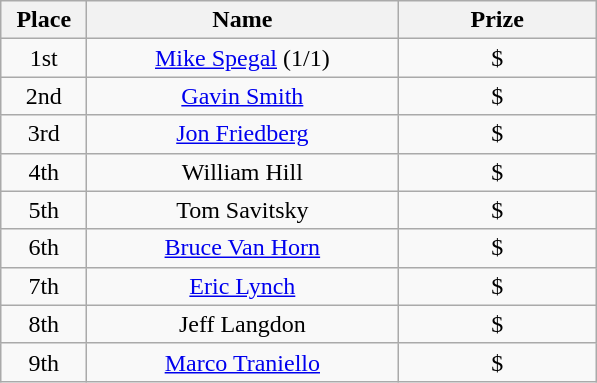<table class="wikitable" style="text-align:center">
<tr>
<th width="50">Place</th>
<th width="200">Name</th>
<th width="125">Prize</th>
</tr>
<tr>
<td>1st</td>
<td><a href='#'>Mike Spegal</a> (1/1)</td>
<td>$</td>
</tr>
<tr>
<td>2nd</td>
<td><a href='#'>Gavin Smith</a></td>
<td>$</td>
</tr>
<tr>
<td>3rd</td>
<td><a href='#'>Jon Friedberg</a></td>
<td>$</td>
</tr>
<tr>
<td>4th</td>
<td>William Hill</td>
<td>$</td>
</tr>
<tr>
<td>5th</td>
<td>Tom Savitsky</td>
<td>$</td>
</tr>
<tr>
<td>6th</td>
<td><a href='#'>Bruce Van Horn</a></td>
<td>$</td>
</tr>
<tr>
<td>7th</td>
<td><a href='#'>Eric Lynch</a></td>
<td>$</td>
</tr>
<tr>
<td>8th</td>
<td>Jeff Langdon</td>
<td>$</td>
</tr>
<tr>
<td>9th</td>
<td><a href='#'>Marco Traniello</a></td>
<td>$</td>
</tr>
</table>
